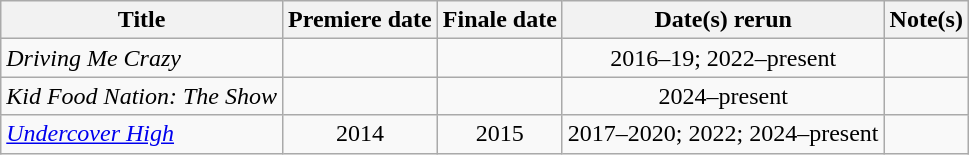<table class="wikitable plainrowheaders sortable" style="text-align:center;">
<tr>
<th scope="col">Title</th>
<th scope="col">Premiere date</th>
<th scope="col">Finale date</th>
<th scope="col">Date(s) rerun</th>
<th class="unsortable">Note(s)</th>
</tr>
<tr>
<td scope="row" style="text-align:left;"><em>Driving Me Crazy</em></td>
<td></td>
<td></td>
<td>2016–19; 2022–present</td>
<td></td>
</tr>
<tr>
<td scope="row" style="text-align:left;"><em>Kid Food Nation: The Show</em></td>
<td></td>
<td></td>
<td>2024–present</td>
<td></td>
</tr>
<tr>
<td scope="row" style="text-align:left;"><em><a href='#'>Undercover High</a></em></td>
<td>2014</td>
<td>2015</td>
<td>2017–2020; 2022; 2024–present</td>
<td></td>
</tr>
</table>
